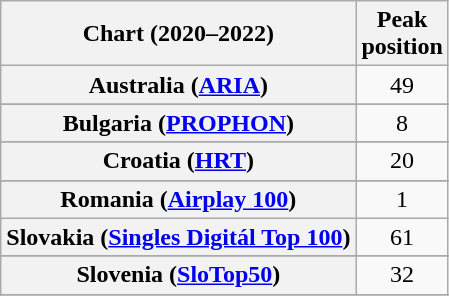<table class="wikitable sortable plainrowheaders" style="text-align:center">
<tr>
<th scope="col">Chart (2020–2022)</th>
<th scope="col">Peak<br>position</th>
</tr>
<tr>
<th scope="row">Australia (<a href='#'>ARIA</a>)</th>
<td>49</td>
</tr>
<tr>
</tr>
<tr>
</tr>
<tr>
</tr>
<tr>
<th scope="row">Bulgaria (<a href='#'>PROPHON</a>)</th>
<td>8</td>
</tr>
<tr>
</tr>
<tr>
<th scope="row">Croatia (<a href='#'>HRT</a>)</th>
<td>20</td>
</tr>
<tr>
</tr>
<tr>
</tr>
<tr>
</tr>
<tr>
</tr>
<tr>
</tr>
<tr>
</tr>
<tr>
</tr>
<tr>
</tr>
<tr>
</tr>
<tr>
</tr>
<tr>
</tr>
<tr>
<th scope="row">Romania (<a href='#'>Airplay 100</a>)</th>
<td>1</td>
</tr>
<tr>
<th scope="row">Slovakia (<a href='#'>Singles Digitál Top 100</a>)</th>
<td>61</td>
</tr>
<tr>
</tr>
<tr>
<th scope="row">Slovenia (<a href='#'>SloTop50</a>)</th>
<td>32</td>
</tr>
<tr>
</tr>
<tr>
</tr>
<tr>
</tr>
<tr>
</tr>
</table>
